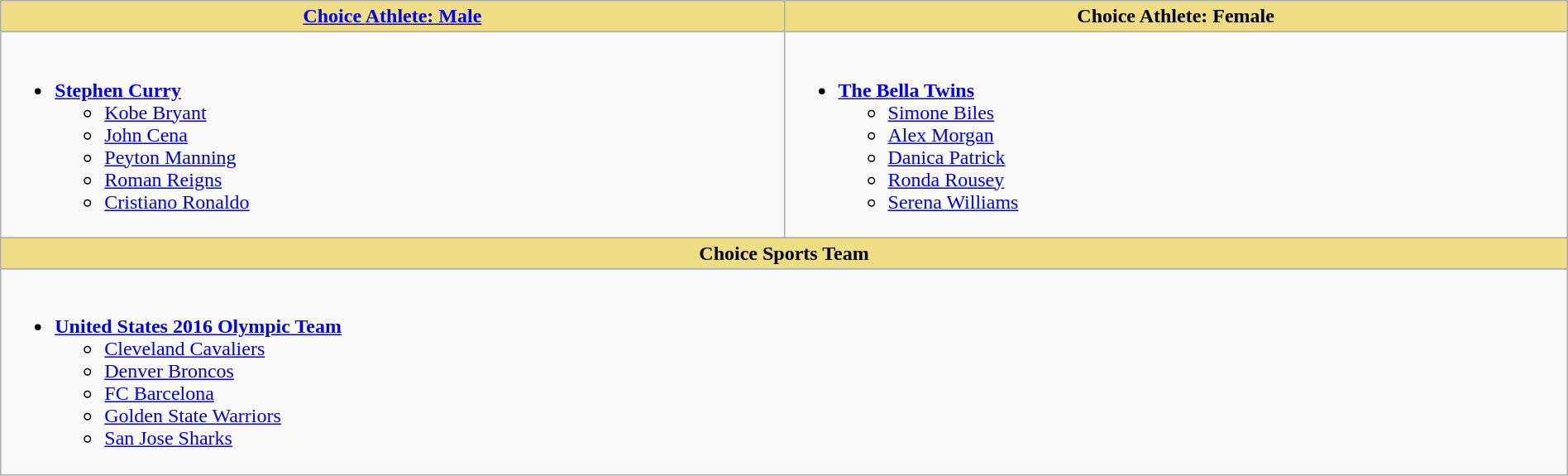<table class="wikitable" style="width:100%">
<tr>
<th style="background:#EEDD82; width:50%"><a href='#'>Choice Athlete: Male</a></th>
<th style="background:#EEDD82; width:50%">Choice Athlete: Female</th>
</tr>
<tr>
<td valign="top"><br><ul><li><strong><a href='#'>Stephen Curry</a></strong><ul><li><a href='#'>Kobe Bryant</a></li><li><a href='#'>John Cena</a></li><li><a href='#'>Peyton Manning</a></li><li><a href='#'>Roman Reigns</a></li><li><a href='#'>Cristiano Ronaldo</a></li></ul></li></ul></td>
<td valign="top"><br><ul><li><strong><a href='#'>The Bella Twins</a></strong><ul><li><a href='#'>Simone Biles</a></li><li><a href='#'>Alex Morgan</a></li><li><a href='#'>Danica Patrick</a></li><li><a href='#'>Ronda Rousey</a></li><li><a href='#'>Serena Williams</a></li></ul></li></ul></td>
</tr>
<tr>
<th style="background:#EEDD82;" colspan="2">Choice Sports Team</th>
</tr>
<tr>
<td colspan="2" valign="top"><br><ul><li><strong><a href='#'>United States 2016 Olympic Team</a></strong><ul><li><a href='#'>Cleveland Cavaliers</a></li><li><a href='#'>Denver Broncos</a></li><li><a href='#'>FC Barcelona</a></li><li><a href='#'>Golden State Warriors</a></li><li><a href='#'>San Jose Sharks</a></li></ul></li></ul></td>
</tr>
</table>
